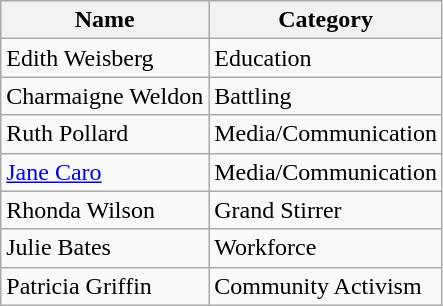<table class="wikitable">
<tr>
<th>Name</th>
<th>Category</th>
</tr>
<tr>
<td>Edith Weisberg</td>
<td>Education</td>
</tr>
<tr>
<td>Charmaigne Weldon</td>
<td>Battling</td>
</tr>
<tr>
<td>Ruth Pollard</td>
<td>Media/Communication</td>
</tr>
<tr>
<td><a href='#'>Jane Caro</a></td>
<td>Media/Communication</td>
</tr>
<tr>
<td>Rhonda Wilson</td>
<td>Grand Stirrer</td>
</tr>
<tr>
<td>Julie Bates</td>
<td>Workforce</td>
</tr>
<tr>
<td>Patricia Griffin</td>
<td>Community Activism</td>
</tr>
</table>
